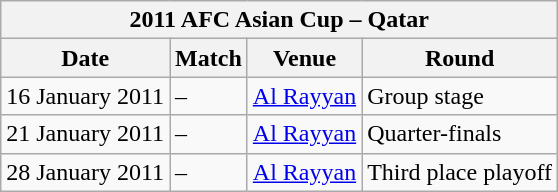<table class="wikitable">
<tr>
<th colspan="4">2011 AFC Asian Cup – Qatar</th>
</tr>
<tr>
<th>Date</th>
<th>Match</th>
<th>Venue</th>
<th>Round</th>
</tr>
<tr>
<td>16 January 2011</td>
<td> – </td>
<td><a href='#'>Al Rayyan</a></td>
<td>Group stage</td>
</tr>
<tr>
<td>21 January 2011</td>
<td> – </td>
<td><a href='#'>Al Rayyan</a></td>
<td>Quarter-finals</td>
</tr>
<tr>
<td>28 January 2011</td>
<td> – </td>
<td><a href='#'>Al Rayyan</a></td>
<td>Third place playoff</td>
</tr>
</table>
